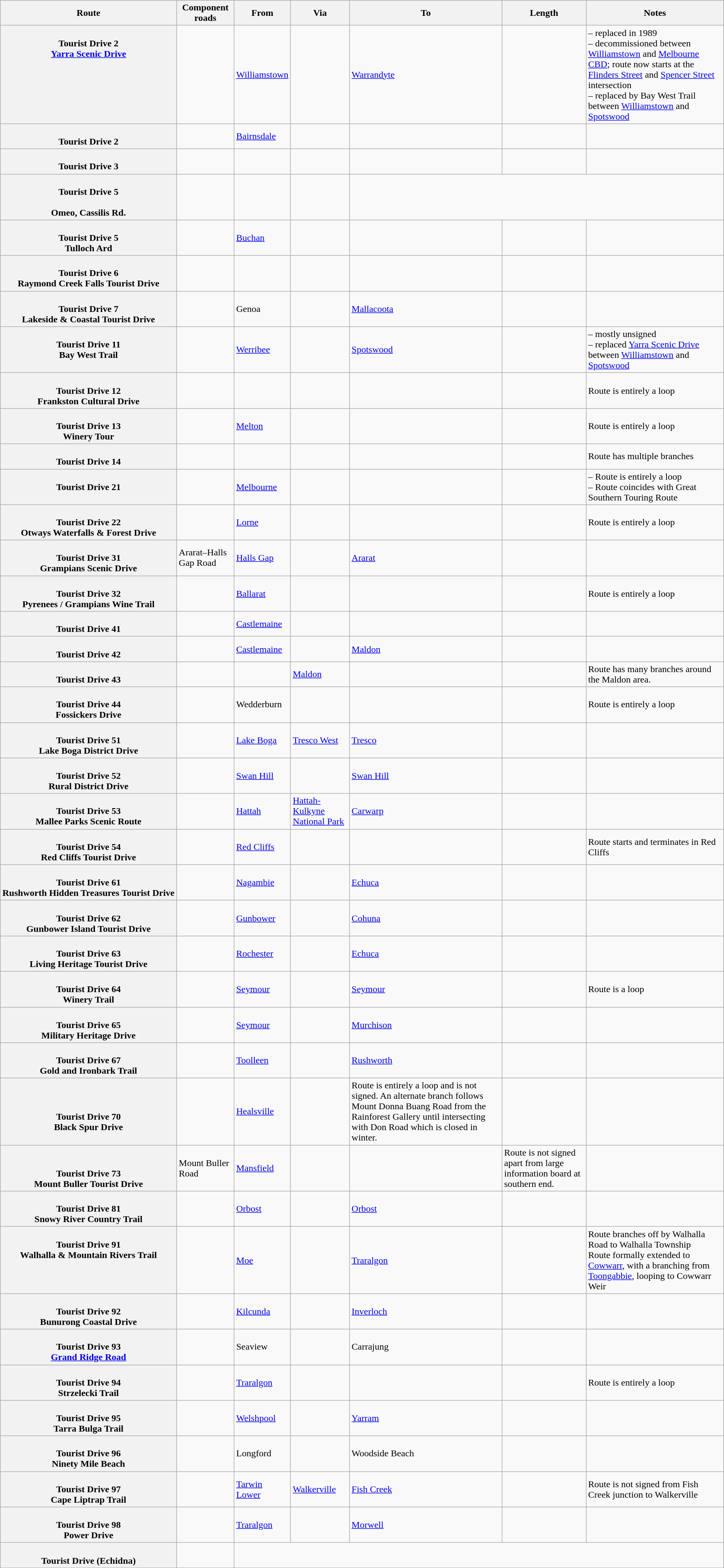<table class="wikitable sortable">
<tr>
<th scope="col">Route</th>
<th scope="col">Component roads</th>
<th scope="col">From</th>
<th scope="col">Via</th>
<th scope="col">To</th>
<th scope="col">Length</th>
<th scope="col">Notes</th>
</tr>
<tr>
<th style="vertical-align:top; white-space:nowrap;"><br>Tourist Drive 2<br><a href='#'>Yarra Scenic Drive</a></th>
<td></td>
<td><a href='#'>Williamstown</a></td>
<td></td>
<td><a href='#'>Warrandyte</a></td>
<td></td>
<td>– replaced  in 1989<br>– decommissioned between <a href='#'>Williamstown</a> and <a href='#'>Melbourne CBD</a>; route now starts at the  <a href='#'>Flinders Street</a> and  <a href='#'>Spencer Street</a> intersection<br>– replaced by  Bay West Trail between <a href='#'>Williamstown</a> and <a href='#'>Spotswood</a></td>
</tr>
<tr>
<th style="vertical-align:top; white-space:nowrap;"><br>Tourist Drive 2<br></th>
<td></td>
<td><a href='#'>Bairnsdale</a></td>
<td></td>
<td></td>
<td></td>
<td></td>
</tr>
<tr>
<th style="vertical-align:top; white-space:nowrap;"><br>Tourist Drive 3<br></th>
<td></td>
<td></td>
<td></td>
<td></td>
<td></td>
<td></td>
</tr>
<tr>
<th style="vertical-align:top; white-space:nowrap;"><br>Tourist Drive 5<br><br>Omeo, Cassilis Rd.</th>
<td></td>
<td></td>
<td></td>
</tr>
<tr>
<th style="vertical-align:top; white-space:nowrap;"><br>Tourist Drive 5<br>Tulloch Ard<br></th>
<td></td>
<td><a href='#'>Buchan</a></td>
<td></td>
<td></td>
<td></td>
<td></td>
</tr>
<tr>
<th style="vertical-align:top; white-space:nowrap;"><br>Tourist Drive 6<br>Raymond Creek Falls Tourist Drive<br></th>
<td></td>
<td></td>
<td></td>
<td></td>
<td></td>
<td></td>
</tr>
<tr>
<th style="vertical-align:top; white-space:nowrap;"><br>Tourist Drive 7<br>Lakeside & Coastal Tourist Drive</th>
<td></td>
<td>Genoa</td>
<td></td>
<td><a href='#'>Mallacoota</a></td>
<td></td>
<td></td>
</tr>
<tr>
<th style="vertical-align:top; white-space:nowrap;"><br>Tourist Drive 11<br>Bay West Trail<br></th>
<td></td>
<td><a href='#'>Werribee</a></td>
<td></td>
<td><a href='#'>Spotswood</a></td>
<td></td>
<td>– mostly unsigned<br>– replaced  <a href='#'>Yarra Scenic Drive</a> between <a href='#'>Williamstown</a> and <a href='#'>Spotswood</a></td>
</tr>
<tr>
<th style="vertical-align:top; white-space:nowrap;"><br>Tourist Drive 12<br>Frankston Cultural Drive</th>
<td></td>
<td></td>
<td></td>
<td></td>
<td></td>
<td>Route is entirely a loop</td>
</tr>
<tr>
<th style="vertical-align:top; white-space:nowrap;"><br>Tourist Drive 13<br>Winery Tour<br></th>
<td></td>
<td><a href='#'>Melton</a></td>
<td></td>
<td></td>
<td></td>
<td>Route is entirely a loop</td>
</tr>
<tr>
<th style="vertical-align:top; white-space:nowrap;"><br>Tourist Drive 14<br></th>
<td></td>
<td></td>
<td></td>
<td></td>
<td></td>
<td>Route has multiple branches</td>
</tr>
<tr>
<th style="vertical-align:top; white-space:nowrap;"><br>Tourist Drive 21<br></th>
<td></td>
<td><a href='#'>Melbourne</a></td>
<td></td>
<td></td>
<td></td>
<td>– Route is entirely a loop<br> – Route coincides with Great Southern Touring Route</td>
</tr>
<tr>
<th style="vertical-align:top; white-space:nowrap;"><br>Tourist Drive 22<br>Otways Waterfalls & Forest Drive</th>
<td></td>
<td><a href='#'>Lorne</a></td>
<td></td>
<td></td>
<td></td>
<td>Route is entirely a loop</td>
</tr>
<tr>
<th style="vertical-align:top; white-space:nowrap;"><br>Tourist Drive 31<br>Grampians Scenic Drive</th>
<td>Ararat–Halls Gap Road</td>
<td><a href='#'>Halls Gap</a></td>
<td></td>
<td><a href='#'>Ararat</a></td>
<td></td>
<td></td>
</tr>
<tr>
<th style="vertical-align:top; white-space:nowrap;"><br>Tourist Drive 32<br>Pyrenees / Grampians Wine Trail<br></th>
<td></td>
<td><a href='#'>Ballarat</a></td>
<td></td>
<td></td>
<td></td>
<td>Route is entirely a loop</td>
</tr>
<tr>
<th style="vertical-align:top; white-space:nowrap;"><br>Tourist Drive 41<br></th>
<td></td>
<td><a href='#'>Castlemaine</a></td>
<td></td>
<td></td>
<td></td>
<td></td>
</tr>
<tr>
<th style="vertical-align:top; white-space:nowrap;"><br>Tourist Drive 42<br></th>
<td></td>
<td><a href='#'>Castlemaine</a></td>
<td></td>
<td><a href='#'>Maldon</a></td>
<td></td>
<td></td>
</tr>
<tr>
<th style="vertical-align:top; white-space:nowrap;"><br>Tourist Drive 43<br></th>
<td></td>
<td></td>
<td><a href='#'>Maldon</a></td>
<td></td>
<td></td>
<td>Route has many branches around the Maldon area.</td>
</tr>
<tr>
<th style="vertical-align:top; white-space:nowrap;"><br>Tourist Drive 44<br>Fossickers Drive</th>
<td></td>
<td>Wedderburn</td>
<td></td>
<td></td>
<td></td>
<td>Route is entirely a loop</td>
</tr>
<tr>
<th style="vertical-align:top; white-space:nowrap;"><br>Tourist Drive 51<br>Lake Boga District Drive<br></th>
<td></td>
<td><a href='#'>Lake Boga</a></td>
<td><a href='#'>Tresco West</a></td>
<td><a href='#'>Tresco</a></td>
<td></td>
<td></td>
</tr>
<tr>
<th style="vertical-align:top; white-space:nowrap;"><br>Tourist Drive 52<br>Rural District Drive<br></th>
<td></td>
<td><a href='#'>Swan Hill</a></td>
<td></td>
<td><a href='#'>Swan Hill</a></td>
<td></td>
<td></td>
</tr>
<tr>
<th style="vertical-align:top; white-space:nowrap;"><br>Tourist Drive 53<br>Mallee Parks Scenic Route<br></th>
<td></td>
<td><a href='#'>Hattah</a></td>
<td><a href='#'>Hattah-Kulkyne National Park</a></td>
<td><a href='#'>Carwarp</a></td>
<td></td>
<td></td>
</tr>
<tr>
<th style="vertical-align:top; white-space:nowrap;"><br>Tourist Drive 54<br>Red Cliffs Tourist Drive<br></th>
<td></td>
<td><a href='#'>Red Cliffs</a></td>
<td></td>
<td></td>
<td></td>
<td>Route starts and terminates in Red Cliffs</td>
</tr>
<tr>
<th style="vertical-align:top; white-space:nowrap;"><br>Tourist Drive 61<br>Rushworth Hidden Treasures Tourist Drive</th>
<td></td>
<td><a href='#'>Nagambie</a></td>
<td></td>
<td><a href='#'>Echuca</a></td>
<td></td>
<td></td>
</tr>
<tr>
<th style="vertical-align:top; white-space:nowrap;"><br>Tourist Drive 62<br>Gunbower Island Tourist Drive</th>
<td></td>
<td><a href='#'>Gunbower</a></td>
<td></td>
<td><a href='#'>Cohuna</a></td>
<td></td>
<td></td>
</tr>
<tr>
<th style="vertical-align:top; white-space:nowrap;"><br>Tourist Drive 63<br>Living Heritage Tourist Drive</th>
<td></td>
<td><a href='#'>Rochester</a></td>
<td></td>
<td><a href='#'>Echuca</a></td>
<td></td>
<td></td>
</tr>
<tr>
<th style="vertical-align:top; white-space:nowrap;"><br>Tourist Drive 64<br>Winery Trail</th>
<td></td>
<td><a href='#'>Seymour</a></td>
<td></td>
<td><a href='#'>Seymour</a></td>
<td></td>
<td>Route is a loop</td>
</tr>
<tr>
<th style="vertical-align:top; white-space:nowrap;"><br>Tourist Drive 65<br>Military Heritage Drive</th>
<td></td>
<td><a href='#'>Seymour</a></td>
<td></td>
<td><a href='#'>Murchison</a></td>
<td></td>
<td></td>
</tr>
<tr>
<th style="vertical-align:top; white-space:nowrap;"><br>Tourist Drive 67<br>Gold and Ironbark Trail</th>
<td></td>
<td><a href='#'>Toolleen</a></td>
<td></td>
<td><a href='#'>Rushworth</a></td>
<td></td>
<td></td>
</tr>
<tr>
<th style=“vertical-align:top; white-space:nowrap;”><br><br>Tourist Drive 70<br>Black Spur Drive</th>
<td></td>
<td><a href='#'>Healsville</a></td>
<td></td>
<td>Route is entirely a loop and is not signed. An alternate branch follows Mount Donna Buang Road from the Rainforest Gallery until intersecting with Don Road which is closed in winter.</td>
<td></td>
<td></td>
</tr>
<tr>
<th style=“vertical-align:top; white-space:nowrap;”><br><br>Tourist Drive 73<br> Mount Buller Tourist Drive</th>
<td>Mount Buller Road</td>
<td><a href='#'>Mansfield</a></td>
<td></td>
<td></td>
<td>Route is not signed apart from large information board at southern end.</td>
</tr>
<tr>
<th style="vertical-align:top; white-space:nowrap;"><br>Tourist Drive 81<br>Snowy River Country Trail<br></th>
<td></td>
<td><a href='#'>Orbost</a></td>
<td></td>
<td><a href='#'>Orbost</a></td>
<td></td>
<td></td>
</tr>
<tr>
<th style="vertical-align:top; white-space:nowrap;"><br>Tourist Drive 91<br>Walhalla & Mountain Rivers Trail<br></th>
<td></td>
<td><a href='#'>Moe</a></td>
<td></td>
<td><a href='#'>Traralgon</a></td>
<td></td>
<td>Route branches off by Walhalla Road to Walhalla Township<br>Route formally extended to <a href='#'>Cowwarr</a>, with a branching from <a href='#'>Toongabbie</a>, looping to Cowwarr Weir</td>
</tr>
<tr>
<th style="vertical-align:top; white-space:nowrap;"><br>Tourist Drive 92<br>Bunurong Coastal Drive</th>
<td></td>
<td><a href='#'>Kilcunda</a></td>
<td></td>
<td><a href='#'>Inverloch</a></td>
<td></td>
<td></td>
</tr>
<tr>
<th style="vertical-align:top; white-space:nowrap;"><br>Tourist Drive 93<br><a href='#'>Grand Ridge Road</a></th>
<td></td>
<td>Seaview</td>
<td></td>
<td>Carrajung</td>
<td></td>
<td></td>
</tr>
<tr>
<th style="vertical-align:top; white-space:nowrap;"><br>Tourist Drive 94<br>Strzelecki Trail<br></th>
<td></td>
<td><a href='#'>Traralgon</a></td>
<td></td>
<td></td>
<td></td>
<td>Route is entirely a loop</td>
</tr>
<tr>
<th style="vertical-align:top; white-space:nowrap;"><br>Tourist Drive 95<br>Tarra Bulga Trail</th>
<td></td>
<td><a href='#'>Welshpool</a></td>
<td></td>
<td><a href='#'>Yarram</a></td>
<td></td>
<td></td>
</tr>
<tr>
<th style="vertical-align:top; white-space:nowrap;"><br>Tourist Drive 96<br>Ninety Mile Beach</th>
<td></td>
<td>Longford</td>
<td></td>
<td>Woodside Beach</td>
<td></td>
<td></td>
</tr>
<tr>
<th style="vertical-align:top; white-space:nowrap;"><br>Tourist Drive 97<br>Cape Liptrap Trail</th>
<td></td>
<td><a href='#'>Tarwin Lower</a></td>
<td><a href='#'>Walkerville</a></td>
<td><a href='#'>Fish Creek</a></td>
<td></td>
<td>Route is not signed from Fish Creek junction to Walkerville</td>
</tr>
<tr>
<th style="vertical-align:top; white-space:nowrap;"><br>Tourist Drive 98<br>Power Drive<br></th>
<td></td>
<td><a href='#'>Traralgon</a></td>
<td></td>
<td><a href='#'>Morwell</a></td>
<td></td>
<td></td>
</tr>
<tr>
<th style="vertical-align:top; white-space:nowrap;"><br>Tourist Drive (Echidna)<br></th>
<td></td>
</tr>
</table>
